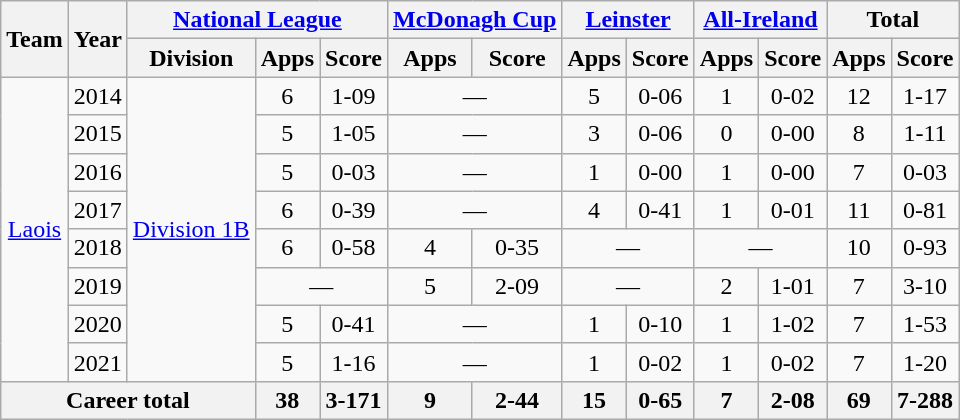<table class="wikitable" style="text-align:center">
<tr>
<th rowspan="2">Team</th>
<th rowspan="2">Year</th>
<th colspan="3"><a href='#'>National League</a></th>
<th colspan="2"><a href='#'>McDonagh Cup</a></th>
<th colspan="2"><a href='#'>Leinster</a></th>
<th colspan="2"><a href='#'>All-Ireland</a></th>
<th colspan="2">Total</th>
</tr>
<tr>
<th>Division</th>
<th>Apps</th>
<th>Score</th>
<th>Apps</th>
<th>Score</th>
<th>Apps</th>
<th>Score</th>
<th>Apps</th>
<th>Score</th>
<th>Apps</th>
<th>Score</th>
</tr>
<tr>
<td rowspan="8"><a href='#'>Laois</a></td>
<td>2014</td>
<td rowspan="8"><a href='#'>Division 1B</a></td>
<td>6</td>
<td>1-09</td>
<td colspan=2>—</td>
<td>5</td>
<td>0-06</td>
<td>1</td>
<td>0-02</td>
<td>12</td>
<td>1-17</td>
</tr>
<tr>
<td>2015</td>
<td>5</td>
<td>1-05</td>
<td colspan=2>—</td>
<td>3</td>
<td>0-06</td>
<td>0</td>
<td>0-00</td>
<td>8</td>
<td>1-11</td>
</tr>
<tr>
<td>2016</td>
<td>5</td>
<td>0-03</td>
<td colspan=2>—</td>
<td>1</td>
<td>0-00</td>
<td>1</td>
<td>0-00</td>
<td>7</td>
<td>0-03</td>
</tr>
<tr>
<td>2017</td>
<td>6</td>
<td>0-39</td>
<td colspan=2>—</td>
<td>4</td>
<td>0-41</td>
<td>1</td>
<td>0-01</td>
<td>11</td>
<td>0-81</td>
</tr>
<tr>
<td>2018</td>
<td>6</td>
<td>0-58</td>
<td>4</td>
<td>0-35</td>
<td colspan=2>—</td>
<td colspan=2>—</td>
<td>10</td>
<td>0-93</td>
</tr>
<tr>
<td>2019</td>
<td colspan=2>—</td>
<td>5</td>
<td>2-09</td>
<td colspan=2>—</td>
<td>2</td>
<td>1-01</td>
<td>7</td>
<td>3-10</td>
</tr>
<tr>
<td>2020</td>
<td>5</td>
<td>0-41</td>
<td colspan=2>—</td>
<td>1</td>
<td>0-10</td>
<td>1</td>
<td>1-02</td>
<td>7</td>
<td>1-53</td>
</tr>
<tr>
<td>2021</td>
<td>5</td>
<td>1-16</td>
<td colspan=2>—</td>
<td>1</td>
<td>0-02</td>
<td>1</td>
<td>0-02</td>
<td>7</td>
<td>1-20</td>
</tr>
<tr>
<th colspan="3">Career total</th>
<th>38</th>
<th>3-171</th>
<th>9</th>
<th>2-44</th>
<th>15</th>
<th>0-65</th>
<th>7</th>
<th>2-08</th>
<th>69</th>
<th>7-288</th>
</tr>
</table>
